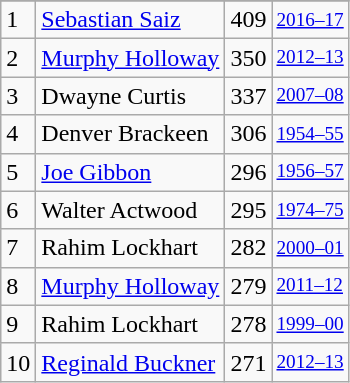<table class="wikitable">
<tr>
</tr>
<tr>
<td>1</td>
<td><a href='#'>Sebastian Saiz</a></td>
<td>409</td>
<td style="font-size:80%;"><a href='#'>2016–17</a></td>
</tr>
<tr>
<td>2</td>
<td><a href='#'>Murphy Holloway</a></td>
<td>350</td>
<td style="font-size:80%;"><a href='#'>2012–13</a></td>
</tr>
<tr>
<td>3</td>
<td>Dwayne Curtis</td>
<td>337</td>
<td style="font-size:80%;"><a href='#'>2007–08</a></td>
</tr>
<tr>
<td>4</td>
<td>Denver Brackeen</td>
<td>306</td>
<td style="font-size:80%;"><a href='#'>1954–55</a></td>
</tr>
<tr>
<td>5</td>
<td><a href='#'>Joe Gibbon</a></td>
<td>296</td>
<td style="font-size:80%;"><a href='#'>1956–57</a></td>
</tr>
<tr>
<td>6</td>
<td>Walter Actwood</td>
<td>295</td>
<td style="font-size:80%;"><a href='#'>1974–75</a></td>
</tr>
<tr>
<td>7</td>
<td>Rahim Lockhart</td>
<td>282</td>
<td style="font-size:80%;"><a href='#'>2000–01</a></td>
</tr>
<tr>
<td>8</td>
<td><a href='#'>Murphy Holloway</a></td>
<td>279</td>
<td style="font-size:80%;"><a href='#'>2011–12</a></td>
</tr>
<tr>
<td>9</td>
<td>Rahim Lockhart</td>
<td>278</td>
<td style="font-size:80%;"><a href='#'>1999–00</a></td>
</tr>
<tr>
<td>10</td>
<td><a href='#'>Reginald Buckner</a></td>
<td>271</td>
<td style="font-size:80%;"><a href='#'>2012–13</a></td>
</tr>
</table>
